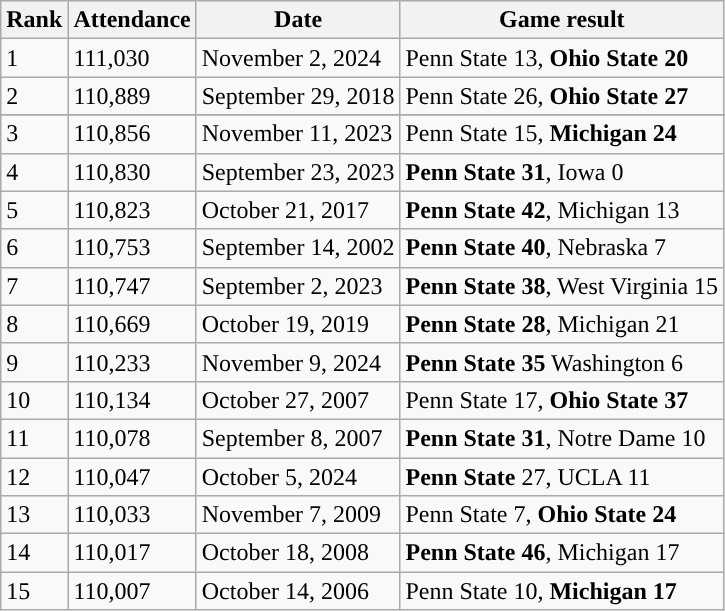<table class="wikitable">
<tr>
<th>Rank</th>
<th>Attendance</th>
<th>Date</th>
<th>Game result</th>
</tr>
<tr>
<td>1</td>
<td>111,030</td>
<td>November 2, 2024</td>
<td>Penn State 13, <strong>Ohio State 20</strong></td>
</tr>
<tr>
<td>2</td>
<td>110,889</td>
<td>September 29, 2018</td>
<td>Penn State 26, <strong>Ohio State 27</strong></td>
</tr>
<tr>
</tr>
<tr>
<td>3</td>
<td>110,856</td>
<td>November 11, 2023</td>
<td>Penn State 15, <strong>Michigan 24</strong></td>
</tr>
<tr>
<td>4</td>
<td>110,830</td>
<td>September 23, 2023</td>
<td><strong>Penn State 31</strong>, Iowa 0</td>
</tr>
<tr>
<td>5</td>
<td>110,823</td>
<td>October 21, 2017</td>
<td><strong>Penn State 42</strong>, Michigan 13</td>
</tr>
<tr>
<td>6</td>
<td>110,753</td>
<td>September 14, 2002</td>
<td><strong>Penn State 40</strong>, Nebraska 7</td>
</tr>
<tr>
<td>7</td>
<td>110,747</td>
<td>September 2, 2023</td>
<td><strong>Penn State 38</strong>, West Virginia 15</td>
</tr>
<tr>
<td>8</td>
<td>110,669</td>
<td>October 19, 2019</td>
<td><strong>Penn State 28</strong>, Michigan 21</td>
</tr>
<tr>
<td>9</td>
<td>110,233</td>
<td>November 9, 2024</td>
<td><strong>Penn State 35</strong> Washington 6</td>
</tr>
<tr>
<td>10</td>
<td>110,134</td>
<td>October 27, 2007</td>
<td>Penn State 17, <strong>Ohio State 37</strong></td>
</tr>
<tr>
<td>11</td>
<td>110,078</td>
<td>September 8, 2007</td>
<td><strong>Penn State 31</strong>, Notre Dame 10</td>
</tr>
<tr>
<td>12</td>
<td>110,047</td>
<td>October 5, 2024</td>
<td><strong>Penn State</strong> 27, UCLA 11</td>
</tr>
<tr>
<td>13</td>
<td>110,033</td>
<td>November 7, 2009</td>
<td>Penn State 7, <strong>Ohio State 24</strong></td>
</tr>
<tr>
<td>14</td>
<td>110,017</td>
<td>October 18, 2008</td>
<td><strong>Penn State 46</strong>, Michigan 17</td>
</tr>
<tr>
<td>15</td>
<td>110,007</td>
<td>October 14, 2006</td>
<td>Penn State 10, <strong>Michigan 17</strong></td>
</tr>
</table>
